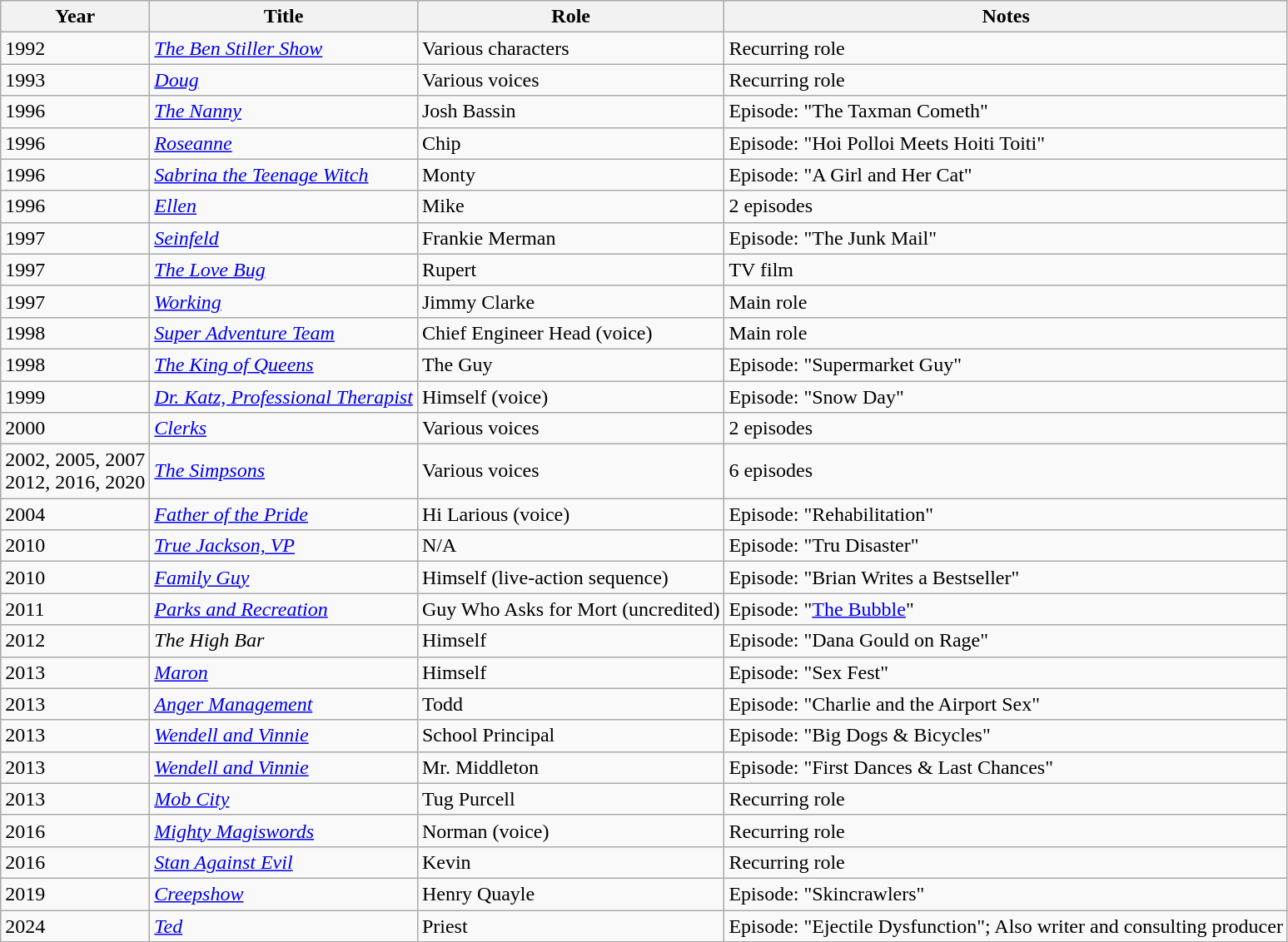<table class="wikitable sortable">
<tr>
<th>Year</th>
<th>Title</th>
<th>Role</th>
<th class="unsortable">Notes</th>
</tr>
<tr>
<td>1992</td>
<td><em><a href='#'>The Ben Stiller Show</a></em></td>
<td>Various characters</td>
<td>Recurring role</td>
</tr>
<tr>
<td>1993</td>
<td><em><a href='#'>Doug</a></em></td>
<td>Various voices</td>
<td>Recurring role</td>
</tr>
<tr>
<td>1996</td>
<td><em><a href='#'>The Nanny</a></em></td>
<td>Josh Bassin</td>
<td>Episode: "The Taxman Cometh"</td>
</tr>
<tr>
<td>1996</td>
<td><em><a href='#'>Roseanne</a></em></td>
<td>Chip</td>
<td>Episode: "Hoi Polloi Meets Hoiti Toiti"</td>
</tr>
<tr>
<td>1996</td>
<td><em><a href='#'>Sabrina the Teenage Witch</a></em></td>
<td>Monty</td>
<td>Episode: "A Girl and Her Cat"</td>
</tr>
<tr>
<td>1996</td>
<td><em><a href='#'>Ellen</a></em></td>
<td>Mike</td>
<td>2 episodes</td>
</tr>
<tr>
<td>1997</td>
<td><em><a href='#'>Seinfeld</a></em></td>
<td>Frankie Merman</td>
<td>Episode: "The Junk Mail"</td>
</tr>
<tr>
<td>1997</td>
<td><em><a href='#'>The Love Bug</a></em></td>
<td>Rupert</td>
<td>TV film</td>
</tr>
<tr>
<td>1997</td>
<td><em><a href='#'>Working</a></em></td>
<td>Jimmy Clarke</td>
<td>Main role</td>
</tr>
<tr>
<td>1998</td>
<td><em><a href='#'>Super Adventure Team</a></em></td>
<td>Chief Engineer Head (voice)</td>
<td>Main role</td>
</tr>
<tr>
<td>1998</td>
<td><em><a href='#'>The King of Queens</a></em></td>
<td>The Guy</td>
<td>Episode: "Supermarket Guy"</td>
</tr>
<tr>
<td>1999</td>
<td><em><a href='#'>Dr. Katz, Professional Therapist</a></em></td>
<td>Himself (voice)</td>
<td>Episode: "Snow Day"</td>
</tr>
<tr>
<td>2000</td>
<td><em><a href='#'>Clerks</a></em></td>
<td>Various voices</td>
<td>2 episodes</td>
</tr>
<tr>
<td>2002, 2005, 2007<br>2012, 2016, 2020</td>
<td><em><a href='#'>The Simpsons</a></em></td>
<td>Various voices</td>
<td>6 episodes</td>
</tr>
<tr>
<td>2004</td>
<td><em><a href='#'>Father of the Pride</a></em></td>
<td>Hi Larious (voice)</td>
<td>Episode: "Rehabilitation"</td>
</tr>
<tr>
<td>2010</td>
<td><em><a href='#'>True Jackson, VP</a></em></td>
<td>N/A</td>
<td>Episode: "Tru Disaster"</td>
</tr>
<tr>
<td>2010</td>
<td><em><a href='#'>Family Guy</a></em></td>
<td>Himself (live-action sequence)</td>
<td>Episode: "Brian Writes a Bestseller"</td>
</tr>
<tr>
<td>2011</td>
<td><em><a href='#'>Parks and Recreation</a></em></td>
<td>Guy Who Asks for Mort (uncredited)</td>
<td>Episode: "<a href='#'>The Bubble</a>"</td>
</tr>
<tr>
<td>2012</td>
<td><em>The High Bar</em></td>
<td>Himself</td>
<td>Episode: "Dana Gould on Rage"</td>
</tr>
<tr>
<td>2013</td>
<td><em><a href='#'>Maron</a></em></td>
<td>Himself</td>
<td>Episode: "Sex Fest"</td>
</tr>
<tr>
<td>2013</td>
<td><em><a href='#'>Anger Management</a></em></td>
<td>Todd</td>
<td>Episode: "Charlie and the Airport Sex"</td>
</tr>
<tr>
<td>2013</td>
<td><em><a href='#'>Wendell and Vinnie</a></em></td>
<td>School Principal</td>
<td>Episode: "Big Dogs & Bicycles"</td>
</tr>
<tr>
<td>2013</td>
<td><em><a href='#'>Wendell and Vinnie</a></em></td>
<td>Mr. Middleton</td>
<td>Episode: "First Dances & Last Chances"</td>
</tr>
<tr>
<td>2013</td>
<td><em><a href='#'>Mob City</a></em></td>
<td>Tug Purcell</td>
<td>Recurring role</td>
</tr>
<tr>
<td>2016</td>
<td><em><a href='#'>Mighty Magiswords</a></em></td>
<td>Norman (voice)</td>
<td>Recurring role</td>
</tr>
<tr>
<td>2016</td>
<td><em><a href='#'>Stan Against Evil</a></em></td>
<td>Kevin</td>
<td>Recurring role</td>
</tr>
<tr>
<td>2019</td>
<td><em><a href='#'>Creepshow</a></em></td>
<td>Henry Quayle</td>
<td>Episode: "Skincrawlers"</td>
</tr>
<tr>
<td>2024</td>
<td><em><a href='#'>Ted</a></em></td>
<td>Priest</td>
<td>Episode: "Ejectile Dysfunction"; Also writer and consulting producer</td>
</tr>
</table>
